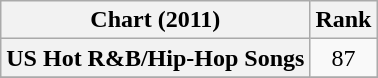<table class="wikitable sortable plainrowheaders">
<tr>
<th scope="col">Chart (2011)</th>
<th scope="col">Rank</th>
</tr>
<tr>
<th scope="row">US Hot R&B/Hip-Hop Songs</th>
<td style="text-align:center;">87</td>
</tr>
<tr>
</tr>
</table>
